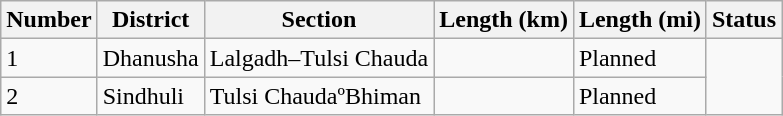<table class="wikitable">
<tr>
<th scope="col">Number</th>
<th scope="col">District</th>
<th scope="col">Section</th>
<th scope="col">Length (km)</th>
<th scope="col">Length (mi)</th>
<th scope="col">Status</th>
</tr>
<tr>
<td>1</td>
<td>Dhanusha</td>
<td>Lalgadh–Tulsi Chauda</td>
<td></td>
<td>Planned</td>
</tr>
<tr>
<td>2</td>
<td>Sindhuli</td>
<td>Tulsi ChaudaºBhiman</td>
<td></td>
<td>Planned</td>
</tr>
</table>
